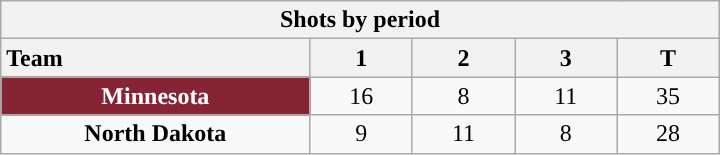<table class="wikitable" style="width:30em; text-align:right;">
<tr>
<th colspan=5>Shots by period</th>
</tr>
<tr>
<th style="width:10em; text-align:left;">Team</th>
<th style="width:3em;">1</th>
<th style="width:3em;">2</th>
<th style="width:3em;">3</th>
<th style="width:3em;">T</th>
</tr>
<tr>
<td align=center style="color:white; background:#862334; "><strong>Minnesota</strong></td>
<td align=center>16</td>
<td align=center>8</td>
<td align=center>11</td>
<td align=center>35</td>
</tr>
<tr>
<td align=center><strong>North Dakota</strong></td>
<td align=center>9</td>
<td align=center>11</td>
<td align=center>8</td>
<td align=center>28</td>
</tr>
</table>
